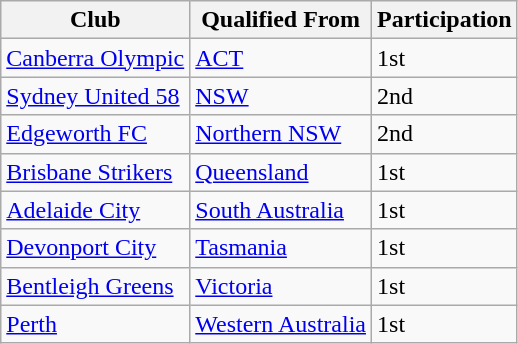<table class="wikitable">
<tr>
<th>Club</th>
<th>Qualified From</th>
<th>Participation</th>
</tr>
<tr>
<td><a href='#'>Canberra Olympic</a></td>
<td> <a href='#'>ACT</a></td>
<td>1st</td>
</tr>
<tr>
<td><a href='#'>Sydney United 58</a></td>
<td> <a href='#'>NSW</a></td>
<td>2nd</td>
</tr>
<tr>
<td><a href='#'>Edgeworth FC</a></td>
<td> <a href='#'>Northern NSW</a></td>
<td>2nd</td>
</tr>
<tr>
<td><a href='#'>Brisbane Strikers</a></td>
<td> <a href='#'>Queensland</a></td>
<td>1st</td>
</tr>
<tr>
<td><a href='#'>Adelaide City</a></td>
<td> <a href='#'>South Australia</a></td>
<td>1st</td>
</tr>
<tr>
<td><a href='#'>Devonport City</a></td>
<td> <a href='#'>Tasmania</a></td>
<td>1st</td>
</tr>
<tr>
<td><a href='#'>Bentleigh Greens</a></td>
<td> <a href='#'>Victoria</a></td>
<td>1st</td>
</tr>
<tr>
<td><a href='#'>Perth</a></td>
<td> <a href='#'>Western Australia</a></td>
<td>1st</td>
</tr>
</table>
